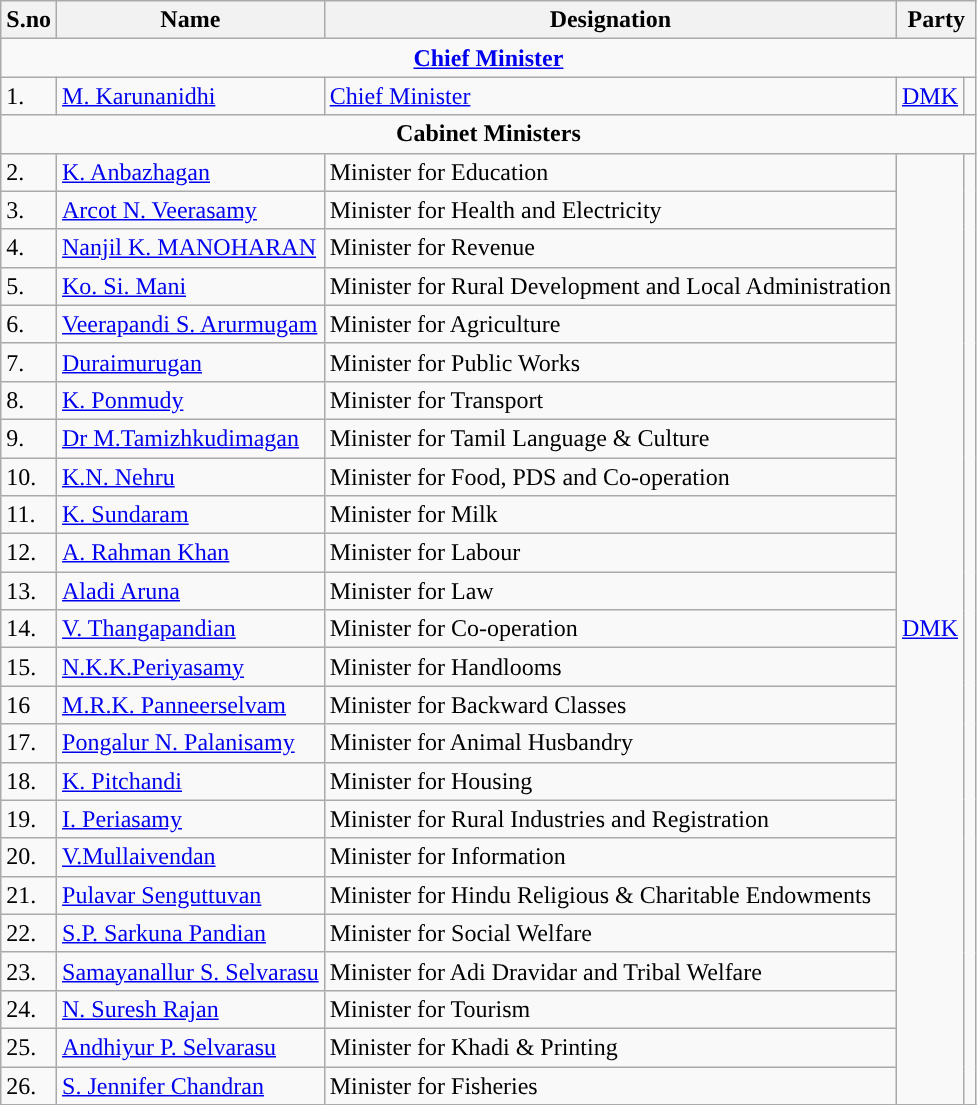<table class="wikitable">
<tr>
<th>S.no</th>
<th>Name</th>
<th>Designation</th>
<th colspan="2" scope="col">Party</th>
</tr>
<tr>
<td colspan="5" style="text-align: center;"><strong><a href='#'>Chief Minister</a></strong></td>
</tr>
<tr>
<td>1.</td>
<td><a href='#'>M. Karunanidhi</a></td>
<td><a href='#'>Chief Minister</a></td>
<td><a href='#'>DMK</a></td>
<td width="1px" style="background-color: "></td>
</tr>
<tr>
<td colspan="5" style="text-align: center;"><strong>Cabinet Ministers</strong></td>
</tr>
<tr>
<td>2.</td>
<td><a href='#'>K. Anbazhagan</a></td>
<td>Minister for Education</td>
<td rowspan="32"><a href='#'>DMK</a></td>
<td rowspan="32" width="1px" style="background-color: "></td>
</tr>
<tr>
<td>3.</td>
<td><a href='#'>Arcot N. Veerasamy</a></td>
<td>Minister for Health and Electricity</td>
</tr>
<tr>
<td>4.</td>
<td><a href='#'>Nanjil K. MANOHARAN</a></td>
<td>Minister for Revenue</td>
</tr>
<tr>
<td>5.</td>
<td><a href='#'>Ko. Si. Mani</a></td>
<td>Minister for Rural Development and Local Administration</td>
</tr>
<tr>
<td>6.</td>
<td><a href='#'>Veerapandi S. Arurmugam</a></td>
<td>Minister for Agriculture</td>
</tr>
<tr>
<td>7.</td>
<td><a href='#'>Duraimurugan</a></td>
<td>Minister for Public Works</td>
</tr>
<tr>
<td>8.</td>
<td><a href='#'>K. Ponmudy</a></td>
<td>Minister for Transport</td>
</tr>
<tr>
<td>9.</td>
<td><a href='#'>Dr M.Tamizhkudimagan </a></td>
<td>Minister for Tamil Language & Culture</td>
</tr>
<tr>
<td>10.</td>
<td><a href='#'>K.N. Nehru</a></td>
<td>Minister for Food, PDS and Co-operation</td>
</tr>
<tr>
<td>11.</td>
<td><a href='#'>K. Sundaram</a></td>
<td>Minister for Milk</td>
</tr>
<tr>
<td>12.</td>
<td><a href='#'>A. Rahman Khan</a></td>
<td>Minister for Labour</td>
</tr>
<tr>
<td>13.</td>
<td><a href='#'>Aladi Aruna</a></td>
<td>Minister for Law</td>
</tr>
<tr>
<td>14.</td>
<td><a href='#'>V. Thangapandian </a></td>
<td>Minister for Co-operation</td>
</tr>
<tr>
<td>15.</td>
<td><a href='#'>N.K.K.Periyasamy</a></td>
<td>Minister for Handlooms</td>
</tr>
<tr>
<td>16</td>
<td><a href='#'>M.R.K. Panneerselvam</a></td>
<td>Minister for Backward Classes</td>
</tr>
<tr>
<td>17.</td>
<td><a href='#'>Pongalur N. Palanisamy</a></td>
<td>Minister for Animal Husbandry</td>
</tr>
<tr>
<td>18.</td>
<td><a href='#'>K. Pitchandi</a></td>
<td>Minister for Housing</td>
</tr>
<tr>
<td>19.</td>
<td><a href='#'>I. Periasamy</a></td>
<td>Minister for Rural Industries and Registration</td>
</tr>
<tr>
<td>20.</td>
<td><a href='#'>V.Mullaivendan</a></td>
<td>Minister for Information</td>
</tr>
<tr>
<td>21.</td>
<td><a href='#'>Pulavar Senguttuvan</a></td>
<td>Minister for Hindu Religious & Charitable Endowments</td>
</tr>
<tr>
<td>22.</td>
<td><a href='#'>S.P. Sarkuna Pandian</a></td>
<td>Minister for Social Welfare</td>
</tr>
<tr>
<td>23.</td>
<td><a href='#'>Samayanallur S. Selvarasu</a></td>
<td>Minister for Adi Dravidar and Tribal Welfare</td>
</tr>
<tr>
<td>24.</td>
<td><a href='#'>N. Suresh Rajan</a></td>
<td>Minister for Tourism</td>
</tr>
<tr>
<td>25.</td>
<td><a href='#'>Andhiyur P. Selvarasu</a></td>
<td>Minister for Khadi & Printing</td>
</tr>
<tr>
<td>26.</td>
<td><a href='#'>S. Jennifer Chandran</a></td>
<td>Minister for Fisheries</td>
</tr>
</table>
